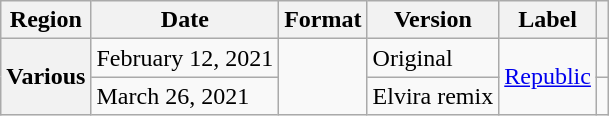<table class="wikitable plainrowheaders">
<tr>
<th scope="col">Region</th>
<th scope="col">Date</th>
<th scope="col">Format</th>
<th scope="col">Version</th>
<th scope="col">Label</th>
<th scope="col"></th>
</tr>
<tr>
<th scope="row" rowspan="2">Various</th>
<td>February 12, 2021</td>
<td rowspan="2"></td>
<td>Original</td>
<td rowspan="2"><a href='#'>Republic</a></td>
<td align="center"></td>
</tr>
<tr>
<td>March 26, 2021</td>
<td>Elvira remix</td>
<td align="center"></td>
</tr>
</table>
